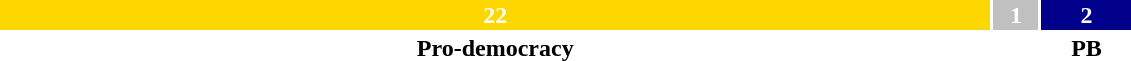<table style="width:60%; text-align:center;">
<tr style="color:white;">
<td style="background:gold; width:88%;"><strong>22</strong></td>
<td style="background:silver; width:4%;"><strong>1</strong></td>
<td style="background:darkblue; width:8%;"><strong>2</strong></td>
</tr>
<tr>
<td><span><strong>Pro-democracy</strong></span></td>
<td></td>
<td><span><strong>PB</strong></span></td>
</tr>
</table>
